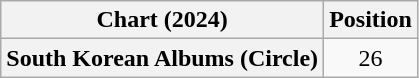<table class="wikitable plainrowheaders" style="text-align:center">
<tr>
<th scope="col">Chart (2024)</th>
<th scope="col">Position</th>
</tr>
<tr>
<th scope="row">South Korean Albums (Circle)</th>
<td>26</td>
</tr>
</table>
